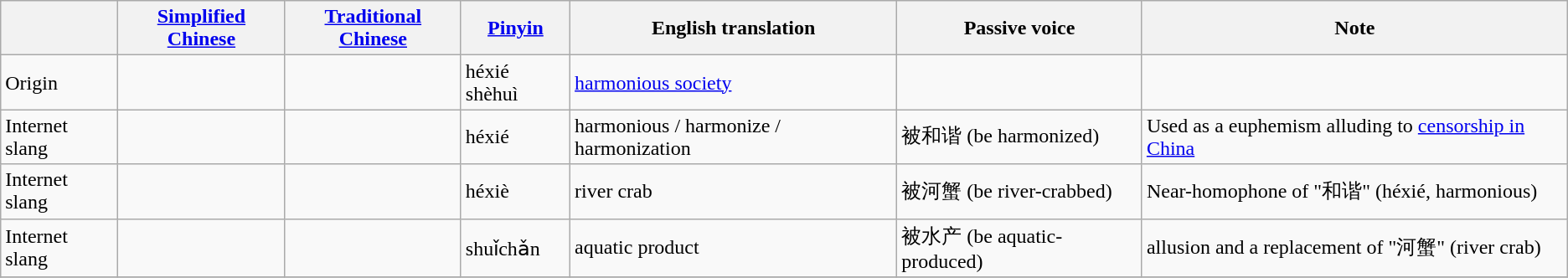<table class="wikitable">
<tr>
<th></th>
<th><a href='#'>Simplified Chinese</a></th>
<th><a href='#'>Traditional Chinese</a></th>
<th><a href='#'>Pinyin</a></th>
<th>English translation</th>
<th>Passive voice</th>
<th>Note</th>
</tr>
<tr>
<td>Origin</td>
<td></td>
<td></td>
<td>héxié shèhuì</td>
<td><a href='#'>harmonious society</a></td>
<td></td>
<td></td>
</tr>
<tr>
<td>Internet slang</td>
<td></td>
<td></td>
<td>héxié</td>
<td>harmonious / harmonize / harmonization</td>
<td>被和谐 (be harmonized)</td>
<td>Used as a euphemism alluding to <a href='#'>censorship in China</a></td>
</tr>
<tr>
<td>Internet slang</td>
<td></td>
<td></td>
<td>héxiè</td>
<td>river crab</td>
<td>被河蟹 (be river-crabbed)</td>
<td>Near-homophone of "和谐" (héxié, harmonious)</td>
</tr>
<tr>
<td>Internet slang</td>
<td></td>
<td></td>
<td>shuǐchǎn</td>
<td>aquatic product</td>
<td>被水产 (be aquatic-produced)</td>
<td>allusion and a replacement of "河蟹" (river crab)</td>
</tr>
<tr>
</tr>
</table>
